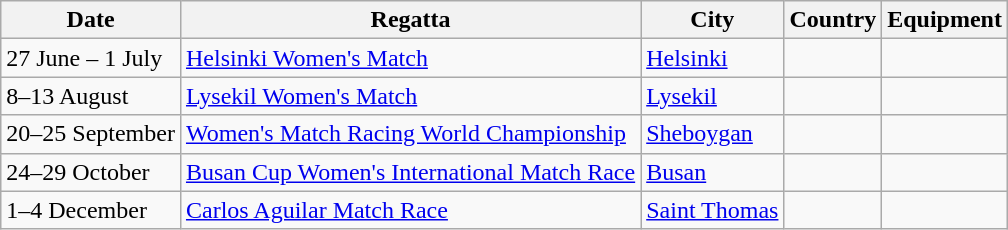<table class="wikitable">
<tr>
<th>Date</th>
<th>Regatta</th>
<th>City</th>
<th>Country</th>
<th>Equipment</th>
</tr>
<tr>
<td>27 June – 1 July</td>
<td><a href='#'>Helsinki Women's Match</a></td>
<td><a href='#'>Helsinki</a></td>
<td></td>
<td></td>
</tr>
<tr>
<td>8–13 August</td>
<td><a href='#'>Lysekil Women's Match</a></td>
<td><a href='#'>Lysekil</a></td>
<td></td>
<td></td>
</tr>
<tr>
<td>20–25 September</td>
<td><a href='#'>Women's Match Racing World Championship</a></td>
<td><a href='#'>Sheboygan</a></td>
<td></td>
<td></td>
</tr>
<tr>
<td>24–29 October</td>
<td><a href='#'>Busan Cup Women's International Match Race</a></td>
<td><a href='#'>Busan</a></td>
<td></td>
<td></td>
</tr>
<tr>
<td>1–4 December</td>
<td><a href='#'>Carlos Aguilar Match Race</a></td>
<td><a href='#'>Saint Thomas</a></td>
<td></td>
<td></td>
</tr>
</table>
